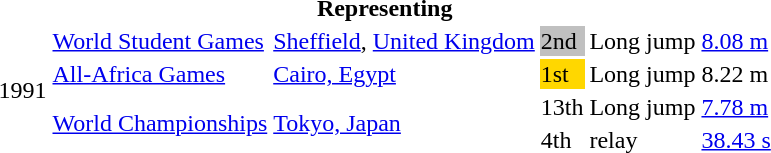<table>
<tr>
<th colspan="6">Representing </th>
</tr>
<tr>
<td rowspan=4>1991</td>
<td><a href='#'>World Student Games</a></td>
<td><a href='#'>Sheffield</a>, <a href='#'>United Kingdom</a></td>
<td bgcolor="silver">2nd</td>
<td>Long jump</td>
<td><a href='#'>8.08 m</a></td>
</tr>
<tr>
<td><a href='#'>All-Africa Games</a></td>
<td><a href='#'>Cairo, Egypt</a></td>
<td bgcolor="gold">1st</td>
<td>Long jump</td>
<td>8.22 m</td>
</tr>
<tr>
<td rowspan=2><a href='#'>World Championships</a></td>
<td rowspan=2><a href='#'>Tokyo, Japan</a></td>
<td>13th</td>
<td>Long jump</td>
<td><a href='#'>7.78 m</a></td>
</tr>
<tr>
<td>4th</td>
<td> relay</td>
<td><a href='#'>38.43 s</a></td>
</tr>
</table>
